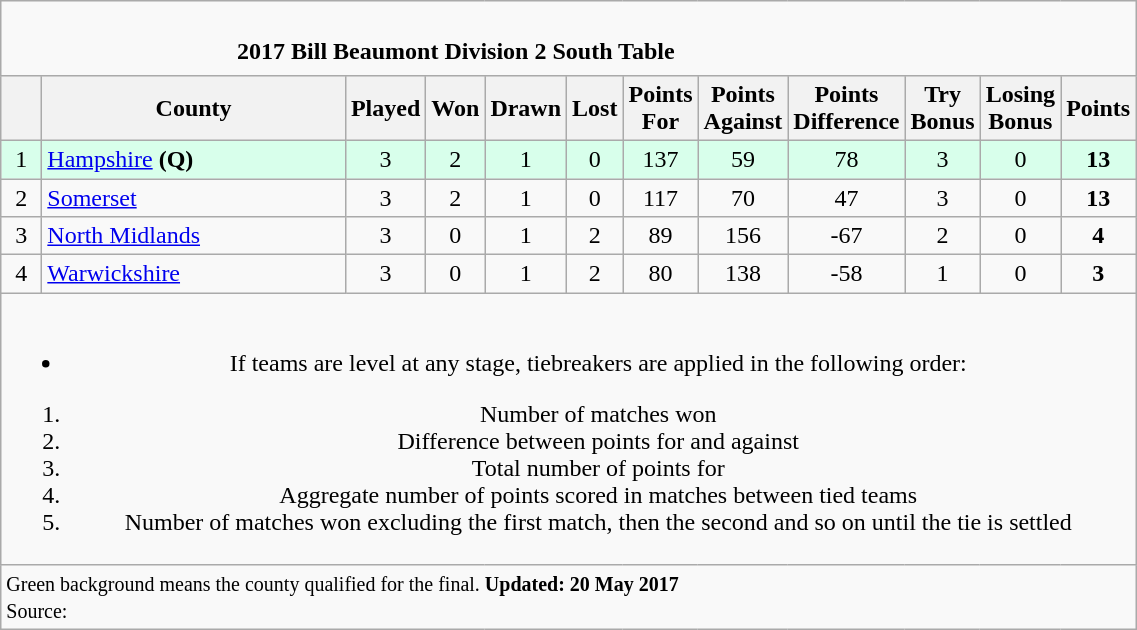<table class="wikitable" style="text-align: center;">
<tr>
<td colspan="15" cellpadding="0" cellspacing="0"><br><table border="0" width="80%" cellpadding="0" cellspacing="0">
<tr>
<td width=20% style="border:0px"></td>
<td style="border:0px"><strong>2017 Bill Beaumont Division 2 South Table</strong></td>
<td width=20% style="border:0px" align=right></td>
</tr>
</table>
</td>
</tr>
<tr>
<th bgcolor="#efefef" width="20"></th>
<th bgcolor="#efefef" width="195">County</th>
<th bgcolor="#efefef" width="20">Played</th>
<th bgcolor="#efefef" width="20">Won</th>
<th bgcolor="#efefef" width="20">Drawn</th>
<th bgcolor="#efefef" width="20">Lost</th>
<th bgcolor="#efefef" width="20">Points For</th>
<th bgcolor="#efefef" width="20">Points Against</th>
<th bgcolor="#efefef" width="20">Points Difference</th>
<th bgcolor="#efefef" width="20">Try Bonus</th>
<th bgcolor="#efefef" width="20">Losing Bonus</th>
<th bgcolor="#efefef" width="20">Points</th>
</tr>
<tr bgcolor=#d8ffeb align=center>
<td>1</td>
<td style="text-align:left;"><a href='#'>Hampshire</a> <strong>(Q)</strong></td>
<td>3</td>
<td>2</td>
<td>1</td>
<td>0</td>
<td>137</td>
<td>59</td>
<td>78</td>
<td>3</td>
<td>0</td>
<td><strong>13</strong></td>
</tr>
<tr>
<td>2</td>
<td style="text-align:left;"><a href='#'>Somerset</a></td>
<td>3</td>
<td>2</td>
<td>1</td>
<td>0</td>
<td>117</td>
<td>70</td>
<td>47</td>
<td>3</td>
<td>0</td>
<td><strong>13</strong></td>
</tr>
<tr>
<td>3</td>
<td style="text-align:left;"><a href='#'>North Midlands</a></td>
<td>3</td>
<td>0</td>
<td>1</td>
<td>2</td>
<td>89</td>
<td>156</td>
<td>-67</td>
<td>2</td>
<td>0</td>
<td><strong>4</strong></td>
</tr>
<tr>
<td>4</td>
<td style="text-align:left;"><a href='#'>Warwickshire</a></td>
<td>3</td>
<td>0</td>
<td>1</td>
<td>2</td>
<td>80</td>
<td>138</td>
<td>-58</td>
<td>1</td>
<td>0</td>
<td><strong>3</strong></td>
</tr>
<tr>
<td colspan="15"><br><ul><li>If teams are level at any stage, tiebreakers are applied in the following order:</li></ul><ol><li>Number of matches won</li><li>Difference between points for and against</li><li>Total number of points for</li><li>Aggregate number of points scored in matches between tied teams</li><li>Number of matches won excluding the first match, then the second and so on until the tie is settled</li></ol></td>
</tr>
<tr | style="text-align:left;" |>
<td colspan="15" style="border:0px"><small><span>Green background</span> means the county qualified for the final. <strong>Updated: 20 May 2017</strong><br>Source: </small></td>
</tr>
</table>
